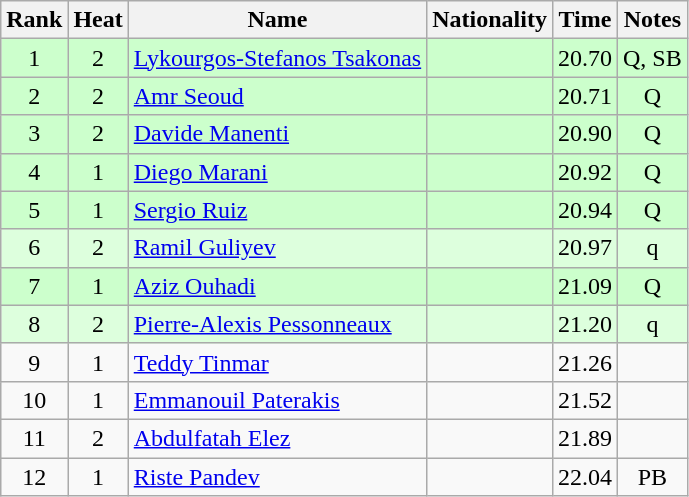<table class="wikitable sortable" style="text-align:center">
<tr>
<th>Rank</th>
<th>Heat</th>
<th>Name</th>
<th>Nationality</th>
<th>Time</th>
<th>Notes</th>
</tr>
<tr bgcolor=ccffcc>
<td>1</td>
<td>2</td>
<td align=left><a href='#'>Lykourgos-Stefanos Tsakonas</a></td>
<td align=left></td>
<td>20.70</td>
<td>Q, SB</td>
</tr>
<tr bgcolor=ccffcc>
<td>2</td>
<td>2</td>
<td align=left><a href='#'>Amr Seoud</a></td>
<td align=left></td>
<td>20.71</td>
<td>Q</td>
</tr>
<tr bgcolor=ccffcc>
<td>3</td>
<td>2</td>
<td align=left><a href='#'>Davide Manenti</a></td>
<td align=left></td>
<td>20.90</td>
<td>Q</td>
</tr>
<tr bgcolor=ccffcc>
<td>4</td>
<td>1</td>
<td align=left><a href='#'>Diego Marani</a></td>
<td align=left></td>
<td>20.92</td>
<td>Q</td>
</tr>
<tr bgcolor=ccffcc>
<td>5</td>
<td>1</td>
<td align=left><a href='#'>Sergio Ruiz</a></td>
<td align=left></td>
<td>20.94</td>
<td>Q</td>
</tr>
<tr bgcolor=ddffdd>
<td>6</td>
<td>2</td>
<td align=left><a href='#'>Ramil Guliyev</a></td>
<td align=left></td>
<td>20.97</td>
<td>q</td>
</tr>
<tr bgcolor=ccffcc>
<td>7</td>
<td>1</td>
<td align=left><a href='#'>Aziz Ouhadi</a></td>
<td align=left></td>
<td>21.09</td>
<td>Q</td>
</tr>
<tr bgcolor=ddffdd>
<td>8</td>
<td>2</td>
<td align=left><a href='#'>Pierre-Alexis Pessonneaux</a></td>
<td align=left></td>
<td>21.20</td>
<td>q</td>
</tr>
<tr>
<td>9</td>
<td>1</td>
<td align=left><a href='#'>Teddy Tinmar</a></td>
<td align=left></td>
<td>21.26</td>
<td></td>
</tr>
<tr>
<td>10</td>
<td>1</td>
<td align=left><a href='#'>Emmanouil Paterakis</a></td>
<td align=left></td>
<td>21.52</td>
<td></td>
</tr>
<tr>
<td>11</td>
<td>2</td>
<td align=left><a href='#'>Abdulfatah Elez</a></td>
<td align=left></td>
<td>21.89</td>
<td></td>
</tr>
<tr>
<td>12</td>
<td>1</td>
<td align=left><a href='#'>Riste Pandev</a></td>
<td align=left></td>
<td>22.04</td>
<td>PB</td>
</tr>
</table>
